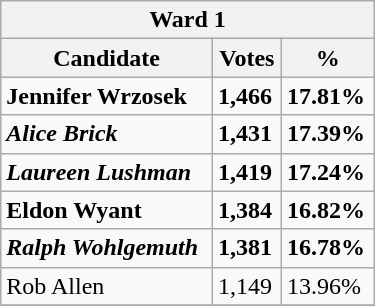<table class="wikitable" style="width:250px">
<tr>
<th colspan=3>Ward 1</th>
</tr>
<tr>
<th>Candidate</th>
<th>Votes</th>
<th>%</th>
</tr>
<tr>
<td><strong>Jennifer Wrzosek</strong></td>
<td><strong>1,466</strong></td>
<td><strong>17.81%</strong></td>
</tr>
<tr>
<td><strong><em>Alice Brick</em></strong></td>
<td><strong>1,431</strong></td>
<td><strong>17.39%</strong></td>
</tr>
<tr>
<td><strong><em>Laureen Lushman</em></strong></td>
<td><strong>1,419</strong></td>
<td><strong>17.24%</strong></td>
</tr>
<tr>
<td><strong>Eldon Wyant</strong></td>
<td><strong>1,384</strong></td>
<td><strong>16.82%</strong></td>
</tr>
<tr>
<td><strong><em>Ralph Wohlgemuth</em></strong></td>
<td><strong>1,381</strong></td>
<td><strong>16.78%</strong></td>
</tr>
<tr>
<td>Rob Allen</td>
<td>1,149</td>
<td>13.96%</td>
</tr>
<tr>
</tr>
</table>
